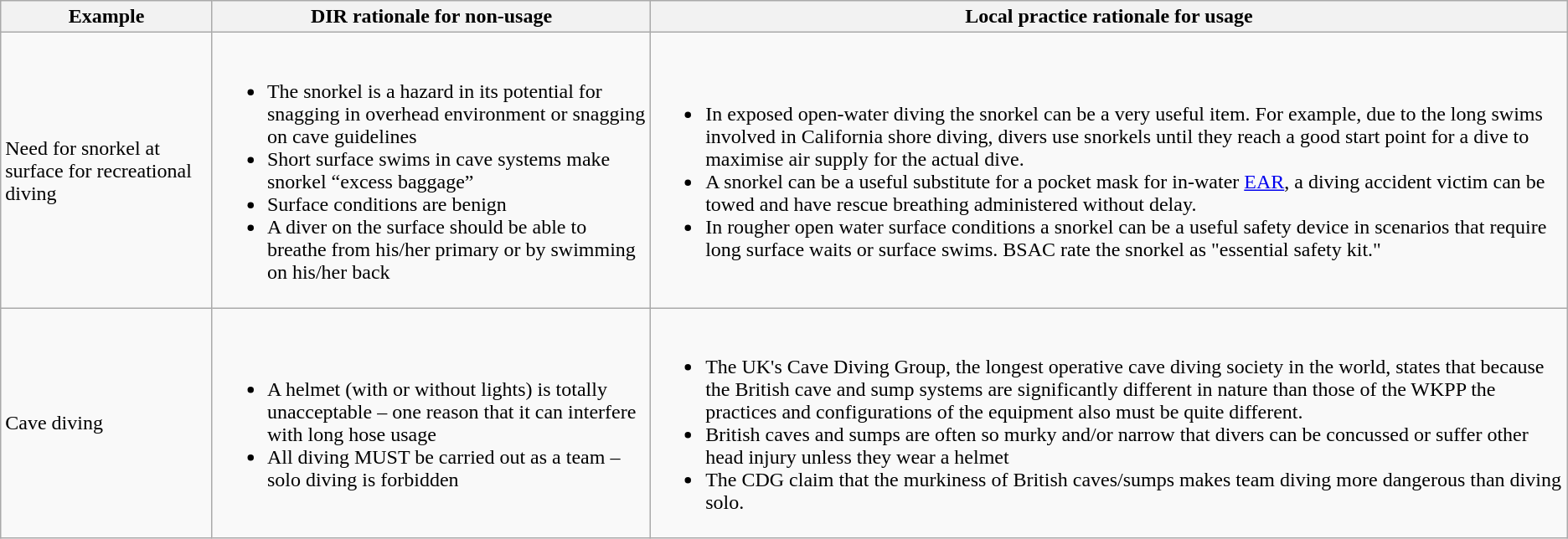<table class="wikitable">
<tr>
<th>Example</th>
<th>DIR rationale for non-usage</th>
<th>Local practice rationale for usage</th>
</tr>
<tr>
<td>Need for snorkel at surface for recreational diving</td>
<td><br><ul><li>The snorkel is a hazard in its potential for snagging in overhead environment or snagging on cave guidelines</li><li>Short surface swims in cave systems make snorkel “excess baggage”</li><li>Surface conditions are benign</li><li>A diver on the surface should be able to breathe from his/her primary or by swimming on his/her back</li></ul></td>
<td><br><ul><li>In exposed open-water diving the snorkel can be a very useful item. For example, due to the long swims involved in California shore diving, divers use snorkels until they reach a good start point for a dive to maximise air supply for the actual dive.</li><li>A snorkel can be a useful substitute for a pocket mask for in-water <a href='#'>EAR</a>, a diving accident victim can be towed and have rescue breathing administered without delay.</li><li>In rougher open water surface conditions a snorkel can be a useful safety device in scenarios that require long surface waits or surface swims. BSAC rate the snorkel as "essential safety kit."</li></ul></td>
</tr>
<tr>
<td>Cave diving</td>
<td><br><ul><li>A helmet (with or without lights) is totally unacceptable – one reason that it can interfere with long hose usage</li><li>All diving MUST be carried out as a team – solo diving is forbidden</li></ul></td>
<td><br><ul><li>The UK's Cave Diving Group, the longest operative cave diving society in the world, states that because the British cave and sump systems are significantly different in nature than those of the WKPP the practices and configurations of the equipment also must be quite different.</li><li>British caves and sumps are often so murky and/or narrow that divers can be concussed or suffer other head injury unless they wear a helmet</li><li>The CDG claim that the murkiness of British caves/sumps makes team diving more dangerous than diving solo.</li></ul></td>
</tr>
</table>
